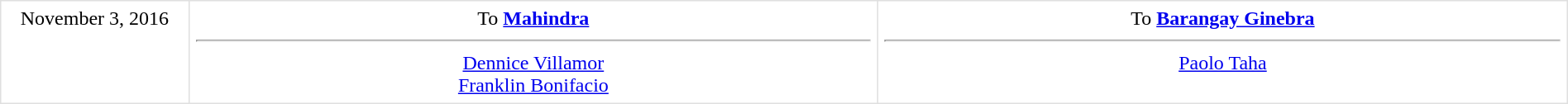<table border=1 style="border-collapse:collapse; text-align: center; width: 100%" bordercolor="#DFDFDF"  cellpadding="5">
<tr>
<td style="width:12%" valign="top">November 3, 2016</td>
<td style="width:44%" valign="top">To <strong><a href='#'>Mahindra</a></strong><hr><a href='#'>Dennice Villamor</a><br><a href='#'>Franklin Bonifacio</a></td>
<td style="width:44%" valign="top">To <strong><a href='#'>Barangay Ginebra</a></strong><hr><a href='#'>Paolo Taha</a></td>
</tr>
</table>
